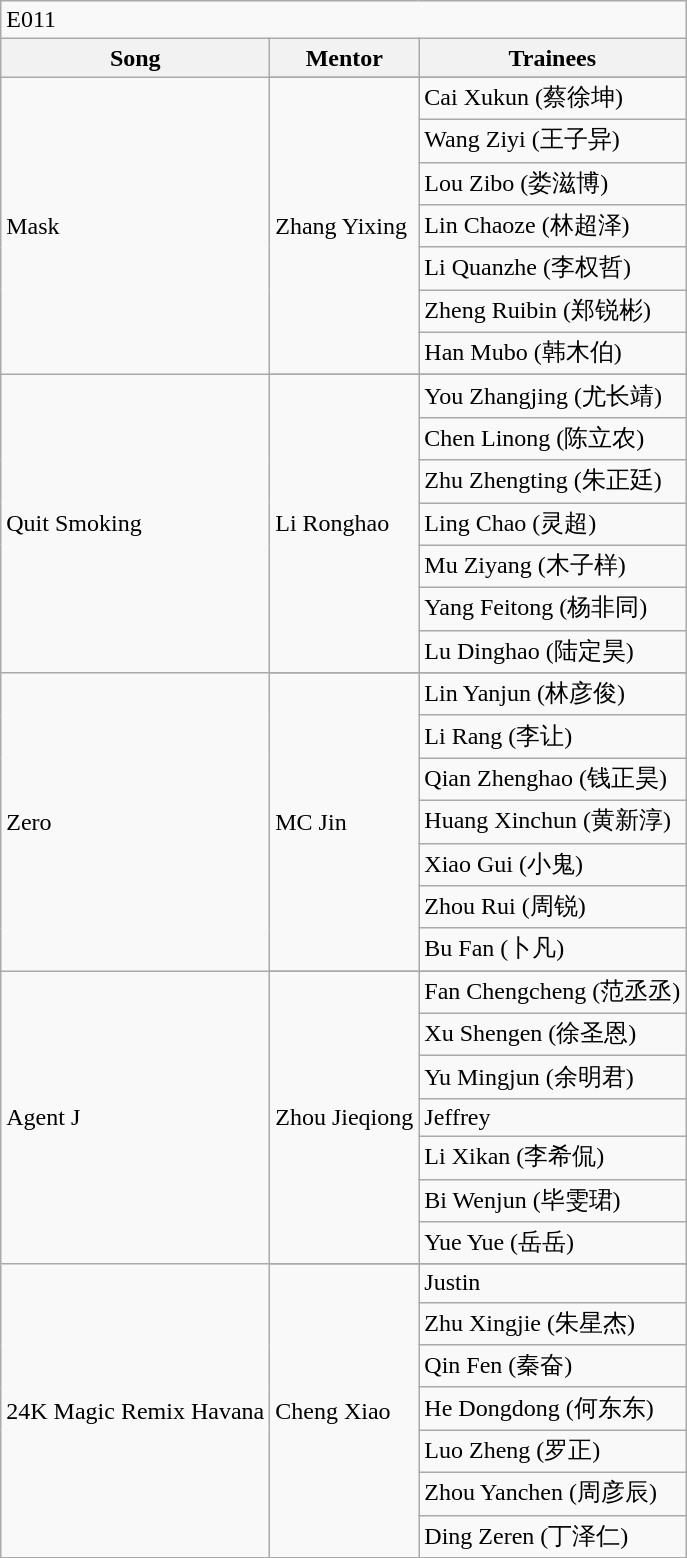<table class="wikitable mw-collapsible">
<tr>
<td colspan="3">E011</td>
</tr>
<tr>
<th>Song</th>
<th>Mentor</th>
<th>Trainees</th>
</tr>
<tr>
<td rowspan="9">Mask</td>
</tr>
<tr>
<td rowspan="8">Zhang Yixing</td>
</tr>
<tr>
<td>Cai Xukun (蔡徐坤)</td>
</tr>
<tr>
<td>Wang Ziyi (王子异)</td>
</tr>
<tr>
<td>Lou Zibo (娄滋博)</td>
</tr>
<tr>
<td>Lin Chaoze (林超泽)</td>
</tr>
<tr>
<td>Li Quanzhe (李权哲)</td>
</tr>
<tr>
<td>Zheng Ruibin (郑锐彬)</td>
</tr>
<tr>
<td>Han Mubo (韩木伯)</td>
</tr>
<tr>
<td rowspan="9">Quit Smoking</td>
</tr>
<tr>
<td rowspan="8">Li Ronghao</td>
</tr>
<tr>
<td>You Zhangjing (尤长靖)</td>
</tr>
<tr>
<td>Chen Linong (陈立农)</td>
</tr>
<tr>
<td>Zhu Zhengting (朱正廷)</td>
</tr>
<tr>
<td>Ling Chao (灵超)</td>
</tr>
<tr>
<td>Mu Ziyang (木子样)</td>
</tr>
<tr>
<td>Yang Feitong (杨非同)</td>
</tr>
<tr>
<td>Lu Dinghao (陆定昊)</td>
</tr>
<tr>
<td rowspan="9">Zero</td>
</tr>
<tr>
<td rowspan="8">MC Jin</td>
</tr>
<tr>
<td>Lin Yanjun (林彦俊)</td>
</tr>
<tr>
<td>Li Rang (李让)</td>
</tr>
<tr>
<td>Qian Zhenghao (钱正昊)</td>
</tr>
<tr>
<td>Huang Xinchun (黄新淳)</td>
</tr>
<tr>
<td>Xiao Gui (小鬼)</td>
</tr>
<tr>
<td>Zhou Rui (周锐)</td>
</tr>
<tr>
<td>Bu Fan (卜凡)</td>
</tr>
<tr>
<td rowspan="9">Agent J</td>
</tr>
<tr>
<td rowspan="8">Zhou Jieqiong</td>
</tr>
<tr>
<td>Fan Chengcheng (范丞丞)</td>
</tr>
<tr>
<td>Xu Shengen (徐圣恩)</td>
</tr>
<tr>
<td>Yu Mingjun (余明君)</td>
</tr>
<tr>
<td>Jeffrey</td>
</tr>
<tr>
<td>Li Xikan (李希侃)</td>
</tr>
<tr>
<td>Bi Wenjun (毕雯珺)</td>
</tr>
<tr>
<td>Yue Yue (岳岳)</td>
</tr>
<tr>
<td rowspan="9">24K Magic Remix Havana</td>
</tr>
<tr>
<td rowspan="8">Cheng Xiao</td>
</tr>
<tr>
<td>Justin</td>
</tr>
<tr>
<td>Zhu Xingjie (朱星杰)</td>
</tr>
<tr>
<td>Qin Fen (秦奋)</td>
</tr>
<tr>
<td>He Dongdong (何东东)</td>
</tr>
<tr>
<td>Luo Zheng (罗正)</td>
</tr>
<tr>
<td>Zhou Yanchen (周彦辰)</td>
</tr>
<tr>
<td>Ding Zeren (丁泽仁)</td>
</tr>
</table>
